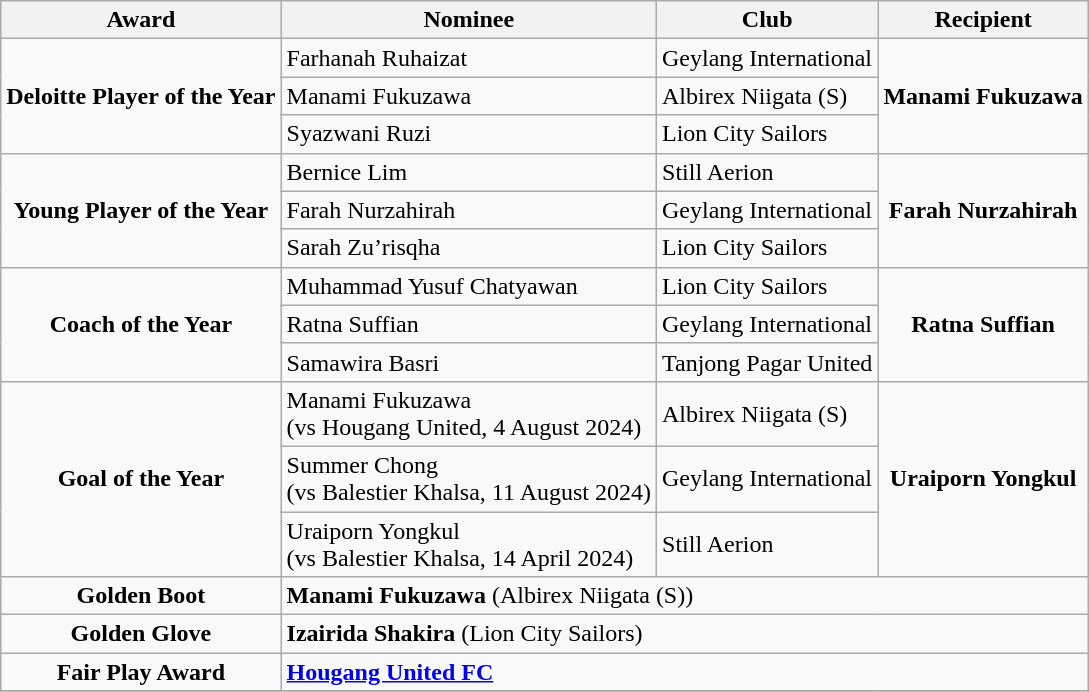<table class="wikitable" style="font-size:100%">
<tr>
<th>Award</th>
<th>Nominee</th>
<th>Club</th>
<th>Recipient</th>
</tr>
<tr>
<td align="center" rowspan="3"><strong>Deloitte Player of the Year</strong></td>
<td>Farhanah Ruhaizat</td>
<td>Geylang International</td>
<td align="center" rowspan="3"><strong>Manami Fukuzawa</strong></td>
</tr>
<tr>
<td>Manami Fukuzawa</td>
<td>Albirex Niigata (S)</td>
</tr>
<tr>
<td>Syazwani Ruzi</td>
<td>Lion City Sailors</td>
</tr>
<tr>
<td align="center" rowspan="3"><strong>Young Player of the Year</strong></td>
<td>Bernice Lim</td>
<td>Still Aerion</td>
<td align="center" rowspan="3"><strong>Farah Nurzahirah</strong></td>
</tr>
<tr>
<td>Farah Nurzahirah</td>
<td>Geylang International</td>
</tr>
<tr>
<td>Sarah Zu’risqha</td>
<td>Lion City Sailors</td>
</tr>
<tr>
<td align="center" rowspan="3"><strong>Coach of the Year</strong></td>
<td>Muhammad Yusuf Chatyawan</td>
<td>Lion City Sailors</td>
<td align="center" rowspan="3"><strong>Ratna Suffian</strong></td>
</tr>
<tr>
<td>Ratna Suffian</td>
<td>Geylang International</td>
</tr>
<tr>
<td>Samawira Basri</td>
<td>Tanjong Pagar United</td>
</tr>
<tr>
<td align="center" rowspan="3"><strong>Goal of the Year</strong></td>
<td>Manami Fukuzawa<br>(vs Hougang United, 4 August 2024)</td>
<td>Albirex Niigata (S)</td>
<td align="center" rowspan="3"><strong>Uraiporn Yongkul</strong></td>
</tr>
<tr>
<td>Summer Chong<br>(vs Balestier Khalsa, 11 August 2024)</td>
<td>Geylang International</td>
</tr>
<tr>
<td>Uraiporn Yongkul<br>(vs Balestier Khalsa, 14 April 2024)</td>
<td>Still Aerion</td>
</tr>
<tr>
<td align="center"><strong>Golden Boot</strong></td>
<td colspan="3"><strong>Manami Fukuzawa</strong> (Albirex Niigata (S))</td>
</tr>
<tr>
<td align="center"><strong>Golden Glove</strong></td>
<td colspan="3"><strong>Izairida Shakira</strong> (Lion City Sailors)</td>
</tr>
<tr>
<td align="center"><strong>Fair Play Award</strong></td>
<td colspan="3"><strong><a href='#'>Hougang United FC</a></strong></td>
</tr>
<tr>
</tr>
</table>
